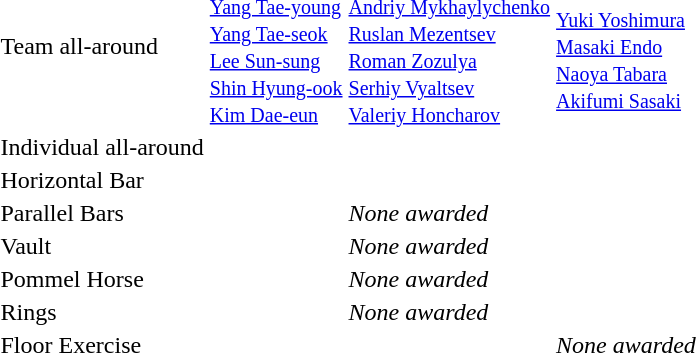<table>
<tr>
<td>Team all-around</td>
<td><br><small><a href='#'>Yang Tae-young</a><br><a href='#'>Yang Tae-seok</a><br><a href='#'>Lee Sun-sung</a><br><a href='#'>Shin Hyung-ook</a><br><a href='#'>Kim Dae-eun</a></small></td>
<td><br><small><a href='#'>Andriy Mykhaylychenko</a><br><a href='#'>Ruslan Mezentsev</a><br><a href='#'>Roman Zozulya</a><br><a href='#'>Serhiy Vyaltsev</a><br><a href='#'>Valeriy Honcharov</a></small></td>
<td><br><small><a href='#'>Yuki Yoshimura</a><br><a href='#'>Masaki Endo</a><br><a href='#'>Naoya Tabara</a><br><a href='#'>Akifumi Sasaki</a></small></td>
</tr>
<tr>
<td>Individual all-around</td>
<td></td>
<td></td>
<td></td>
</tr>
<tr>
<td>Horizontal Bar</td>
<td></td>
<td></td>
<td><br></td>
</tr>
<tr>
<td>Parallel Bars</td>
<td><br></td>
<td><em>None awarded</em></td>
<td></td>
</tr>
<tr>
<td>Vault</td>
<td><br></td>
<td><em>None awarded</em></td>
<td></td>
</tr>
<tr>
<td>Pommel Horse</td>
<td><br></td>
<td><em>None awarded</em></td>
<td></td>
</tr>
<tr>
<td>Rings</td>
<td><br></td>
<td><em>None awarded</em></td>
<td></td>
</tr>
<tr>
<td>Floor Exercise</td>
<td></td>
<td><br></td>
<td><em>None awarded</em></td>
</tr>
</table>
